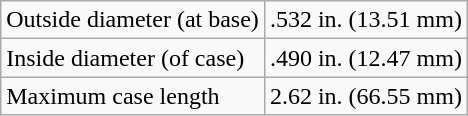<table class="wikitable">
<tr>
<td>Outside diameter (at base)</td>
<td>.532 in. (13.51 mm)</td>
</tr>
<tr>
<td>Inside diameter (of case)</td>
<td>.490 in. (12.47 mm)</td>
</tr>
<tr>
<td>Maximum case length</td>
<td>2.62 in. (66.55 mm)</td>
</tr>
</table>
